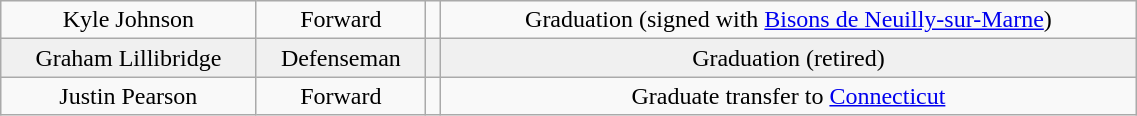<table class="wikitable" width="60%">
<tr align="center" bgcolor="">
<td>Kyle Johnson</td>
<td>Forward</td>
<td></td>
<td>Graduation (signed with <a href='#'>Bisons de Neuilly-sur-Marne</a>)</td>
</tr>
<tr align="center" bgcolor="f0f0f0">
<td>Graham Lillibridge</td>
<td>Defenseman</td>
<td></td>
<td>Graduation (retired)</td>
</tr>
<tr align="center" bgcolor="">
<td>Justin Pearson</td>
<td>Forward</td>
<td></td>
<td>Graduate transfer to <a href='#'>Connecticut</a></td>
</tr>
</table>
